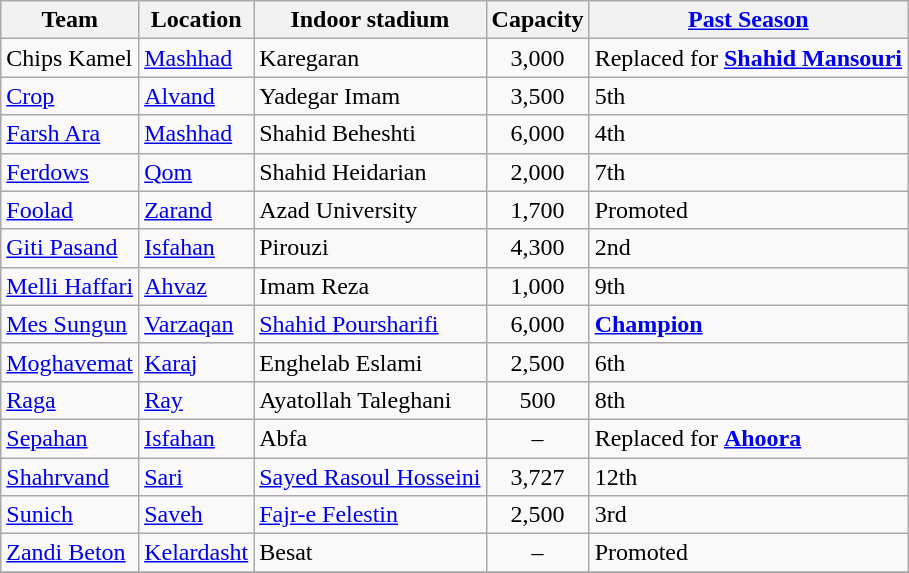<table class="wikitable sortable">
<tr>
<th>Team</th>
<th>Location</th>
<th>Indoor stadium</th>
<th>Capacity</th>
<th><a href='#'>Past Season</a></th>
</tr>
<tr>
<td>Chips Kamel</td>
<td><a href='#'>Mashhad</a></td>
<td>Karegaran</td>
<td align="center">3,000</td>
<td>Replaced for <strong><a href='#'>Shahid Mansouri</a></strong></td>
</tr>
<tr>
<td><a href='#'>Crop</a></td>
<td><a href='#'>Alvand</a></td>
<td>Yadegar Imam</td>
<td align="center">3,500</td>
<td>5th</td>
</tr>
<tr>
<td><a href='#'>Farsh Ara</a></td>
<td><a href='#'>Mashhad</a></td>
<td>Shahid Beheshti</td>
<td align="center">6,000</td>
<td>4th</td>
</tr>
<tr>
<td><a href='#'>Ferdows</a></td>
<td><a href='#'>Qom</a></td>
<td>Shahid Heidarian</td>
<td align="center">2,000</td>
<td>7th</td>
</tr>
<tr>
<td><a href='#'>Foolad</a></td>
<td><a href='#'>Zarand</a></td>
<td>Azad University</td>
<td align="center">1,700</td>
<td>Promoted</td>
</tr>
<tr>
<td><a href='#'>Giti Pasand</a></td>
<td><a href='#'>Isfahan</a></td>
<td>Pirouzi</td>
<td align="center">4,300</td>
<td>2nd</td>
</tr>
<tr>
<td><a href='#'>Melli Haffari</a></td>
<td><a href='#'>Ahvaz</a></td>
<td>Imam Reza</td>
<td align="center">1,000</td>
<td>9th</td>
</tr>
<tr>
<td><a href='#'>Mes Sungun</a></td>
<td><a href='#'>Varzaqan</a></td>
<td><a href='#'>Shahid Poursharifi</a></td>
<td align="center">6,000</td>
<td><strong><a href='#'>Champion</a></strong></td>
</tr>
<tr>
<td><a href='#'>Moghavemat</a></td>
<td><a href='#'>Karaj</a></td>
<td>Enghelab Eslami</td>
<td align="center">2,500</td>
<td>6th</td>
</tr>
<tr>
<td><a href='#'>Raga</a></td>
<td><a href='#'>Ray</a></td>
<td>Ayatollah Taleghani</td>
<td align="center">500</td>
<td>8th</td>
</tr>
<tr>
<td><a href='#'>Sepahan</a></td>
<td><a href='#'>Isfahan</a></td>
<td>Abfa</td>
<td align="center">–</td>
<td>Replaced for <strong><a href='#'>Ahoora</a></strong></td>
</tr>
<tr>
<td><a href='#'>Shahrvand</a></td>
<td><a href='#'>Sari</a></td>
<td><a href='#'>Sayed Rasoul Hosseini</a></td>
<td align="center">3,727</td>
<td>12th</td>
</tr>
<tr>
<td><a href='#'>Sunich</a></td>
<td><a href='#'>Saveh</a></td>
<td><a href='#'>Fajr-e Felestin</a></td>
<td align="center">2,500</td>
<td>3rd</td>
</tr>
<tr>
<td><a href='#'>Zandi Beton</a></td>
<td><a href='#'>Kelardasht</a></td>
<td>Besat</td>
<td align="center">–</td>
<td>Promoted</td>
</tr>
<tr>
</tr>
</table>
